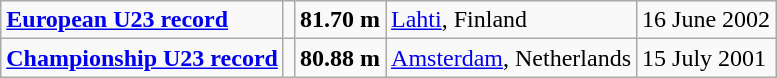<table class="wikitable">
<tr>
<td><strong><a href='#'>European U23 record</a></strong></td>
<td></td>
<td><strong>81.70 m</strong></td>
<td><a href='#'>Lahti</a>, Finland</td>
<td>16 June 2002</td>
</tr>
<tr>
<td><strong><a href='#'>Championship U23 record</a></strong></td>
<td></td>
<td><strong>80.88 m</strong></td>
<td><a href='#'>Amsterdam</a>, Netherlands</td>
<td>15 July 2001</td>
</tr>
</table>
